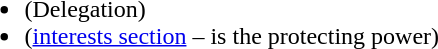<table>
<tr>
<td><br><ul><li> (Delegation)</li><li> (<a href='#'>interests section</a> –  is the protecting power)</li></ul></td>
</tr>
</table>
